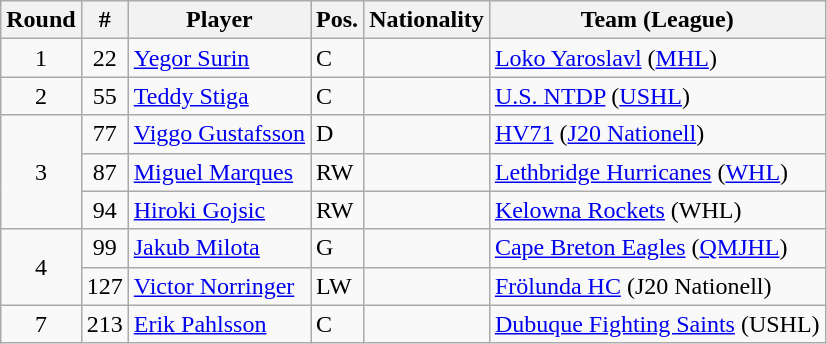<table class="wikitable">
<tr>
<th>Round</th>
<th>#</th>
<th>Player</th>
<th>Pos.</th>
<th>Nationality</th>
<th>Team (League)</th>
</tr>
<tr>
<td style="text-align:center;">1</td>
<td style="text-align:center;">22</td>
<td><a href='#'>Yegor Surin</a></td>
<td>C</td>
<td></td>
<td><a href='#'>Loko Yaroslavl</a> (<a href='#'>MHL</a>)</td>
</tr>
<tr>
<td style="text-align:center;">2</td>
<td style="text-align:center;">55</td>
<td><a href='#'>Teddy Stiga</a></td>
<td>C</td>
<td></td>
<td><a href='#'>U.S. NTDP</a> (<a href='#'>USHL</a>)</td>
</tr>
<tr>
<td rowspan=3 style="text-align:center;">3</td>
<td style="text-align:center;">77</td>
<td><a href='#'>Viggo Gustafsson</a></td>
<td>D</td>
<td></td>
<td><a href='#'>HV71</a> (<a href='#'>J20 Nationell</a>)</td>
</tr>
<tr>
<td style="text-align:center;">87</td>
<td><a href='#'>Miguel Marques</a></td>
<td>RW</td>
<td></td>
<td><a href='#'>Lethbridge Hurricanes</a> (<a href='#'>WHL</a>)</td>
</tr>
<tr>
<td style="text-align:center;">94</td>
<td><a href='#'>Hiroki Gojsic</a></td>
<td>RW</td>
<td></td>
<td><a href='#'>Kelowna Rockets</a> (WHL)</td>
</tr>
<tr>
<td rowspan=2 style="text-align:center;">4</td>
<td style="text-align:center;">99</td>
<td><a href='#'>Jakub Milota</a></td>
<td>G</td>
<td></td>
<td><a href='#'>Cape Breton Eagles</a> (<a href='#'>QMJHL</a>)</td>
</tr>
<tr>
<td style="text-align:center;">127</td>
<td><a href='#'>Victor Norringer</a></td>
<td>LW</td>
<td></td>
<td><a href='#'>Frölunda HC</a> (J20 Nationell)</td>
</tr>
<tr>
<td style="text-align:center;">7</td>
<td style="text-align:center;">213</td>
<td><a href='#'>Erik Pahlsson</a></td>
<td>C</td>
<td></td>
<td><a href='#'>Dubuque Fighting Saints</a> (USHL)</td>
</tr>
</table>
